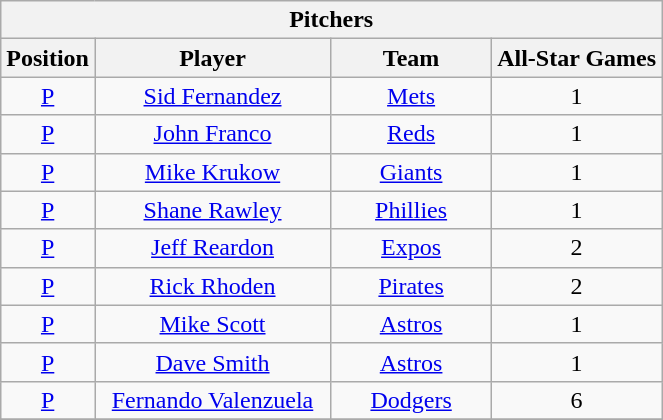<table class="wikitable" style="font-size: 100%; text-align:center;">
<tr>
<th colspan="4">Pitchers</th>
</tr>
<tr>
<th>Position</th>
<th width="150">Player</th>
<th width="100">Team</th>
<th>All-Star Games</th>
</tr>
<tr>
<td><a href='#'>P</a></td>
<td><a href='#'>Sid Fernandez</a></td>
<td><a href='#'>Mets</a></td>
<td>1</td>
</tr>
<tr>
<td><a href='#'>P</a></td>
<td><a href='#'>John Franco</a></td>
<td><a href='#'>Reds</a></td>
<td>1</td>
</tr>
<tr>
<td><a href='#'>P</a></td>
<td><a href='#'>Mike Krukow</a></td>
<td><a href='#'>Giants</a></td>
<td>1</td>
</tr>
<tr>
<td><a href='#'>P</a></td>
<td><a href='#'>Shane Rawley</a></td>
<td><a href='#'>Phillies</a></td>
<td>1</td>
</tr>
<tr>
<td><a href='#'>P</a></td>
<td><a href='#'>Jeff Reardon</a></td>
<td><a href='#'>Expos</a></td>
<td>2</td>
</tr>
<tr>
<td><a href='#'>P</a></td>
<td><a href='#'>Rick Rhoden</a></td>
<td><a href='#'>Pirates</a></td>
<td>2</td>
</tr>
<tr>
<td><a href='#'>P</a></td>
<td><a href='#'>Mike Scott</a></td>
<td><a href='#'>Astros</a></td>
<td>1</td>
</tr>
<tr>
<td><a href='#'>P</a></td>
<td><a href='#'>Dave Smith</a></td>
<td><a href='#'>Astros</a></td>
<td>1</td>
</tr>
<tr>
<td><a href='#'>P</a></td>
<td><a href='#'>Fernando Valenzuela</a></td>
<td><a href='#'>Dodgers</a></td>
<td>6</td>
</tr>
<tr>
</tr>
</table>
